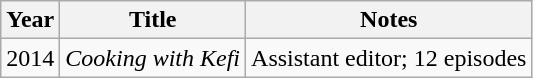<table class="wikitable">
<tr>
<th>Year</th>
<th>Title</th>
<th>Notes</th>
</tr>
<tr>
<td>2014</td>
<td><em>Cooking with Kefi</em></td>
<td>Assistant editor; 12 episodes</td>
</tr>
</table>
